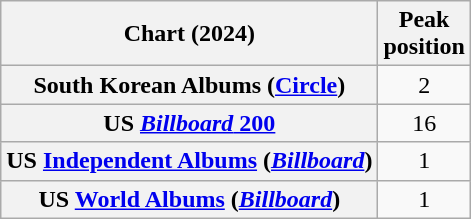<table class="wikitable sortable plainrowheaders" style="text-align:center">
<tr>
<th scope="col">Chart (2024)</th>
<th scope="col">Peak<br>position</th>
</tr>
<tr>
<th scope="row">South Korean Albums (<a href='#'>Circle</a>)</th>
<td>2</td>
</tr>
<tr>
<th scope="row">US <a href='#'><em>Billboard</em> 200</a></th>
<td>16</td>
</tr>
<tr>
<th scope="row">US <a href='#'>Independent Albums</a> (<em><a href='#'>Billboard</a></em>)</th>
<td>1</td>
</tr>
<tr>
<th scope="row">US <a href='#'>World Albums</a> (<em><a href='#'>Billboard</a></em>)</th>
<td>1</td>
</tr>
</table>
